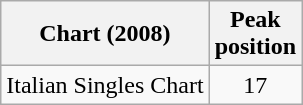<table class="wikitable">
<tr>
<th align="left">Chart (2008)</th>
<th style="text-align:center;">Peak<br>position</th>
</tr>
<tr>
<td align="left">Italian Singles Chart</td>
<td style="text-align:center;">17</td>
</tr>
</table>
